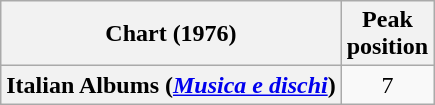<table class="wikitable plainrowheaders" style="text-align:center">
<tr>
<th scope="col">Chart (1976)</th>
<th scope="col">Peak<br>position</th>
</tr>
<tr>
<th scope="row">Italian Albums (<em><a href='#'>Musica e dischi</a></em>)</th>
<td>7</td>
</tr>
</table>
